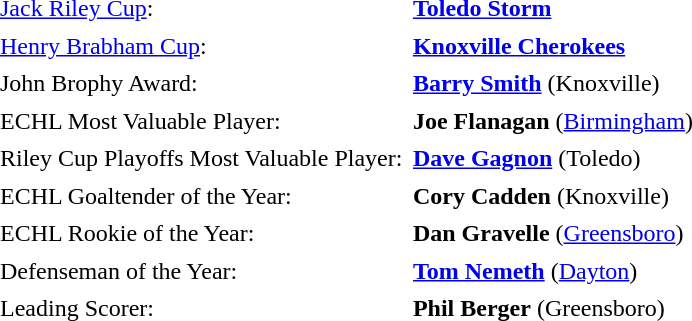<table cellpadding="3" cellspacing="1">
<tr>
<td><a href='#'>Jack Riley Cup</a>:</td>
<td><strong><a href='#'>Toledo Storm</a></strong></td>
</tr>
<tr>
<td><a href='#'>Henry Brabham Cup</a>:</td>
<td><strong><a href='#'>Knoxville Cherokees</a></strong></td>
</tr>
<tr>
<td>John Brophy Award:</td>
<td><strong><a href='#'>Barry Smith</a></strong> (Knoxville)</td>
</tr>
<tr>
<td>ECHL Most Valuable Player:</td>
<td><strong>Joe Flanagan</strong> (<a href='#'>Birmingham</a>)</td>
</tr>
<tr>
<td>Riley Cup Playoffs Most Valuable Player:</td>
<td><strong><a href='#'>Dave Gagnon</a></strong> (Toledo)</td>
</tr>
<tr>
<td>ECHL Goaltender of the Year:</td>
<td><strong>Cory Cadden</strong> (Knoxville)</td>
</tr>
<tr>
<td>ECHL Rookie of the Year:</td>
<td><strong>Dan Gravelle</strong> (<a href='#'>Greensboro</a>)</td>
</tr>
<tr>
<td>Defenseman of the Year:</td>
<td><strong><a href='#'>Tom Nemeth</a></strong> (<a href='#'>Dayton</a>)</td>
</tr>
<tr>
<td>Leading Scorer:</td>
<td><strong>Phil Berger</strong> (Greensboro)</td>
</tr>
<tr>
</tr>
</table>
